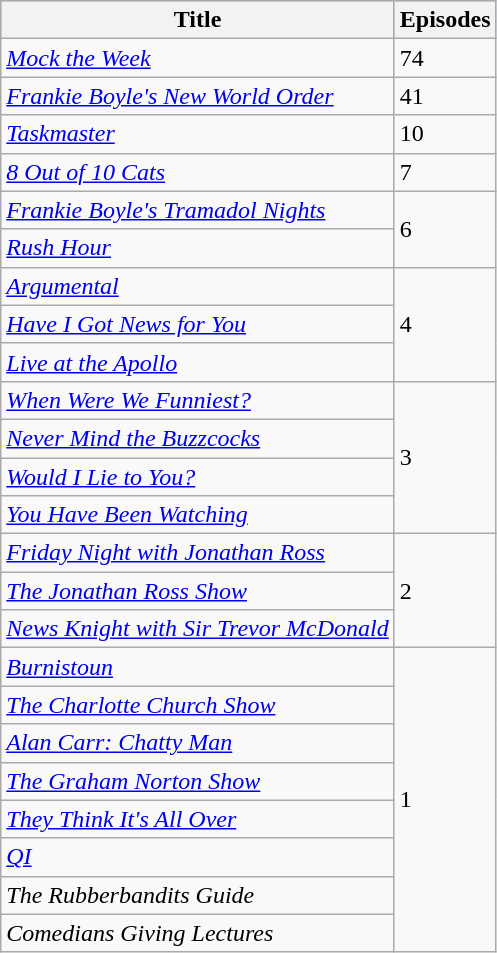<table class="wikitable" style="margin:1em 0; ">
<tr style="background:#b0c4de;">
<th>Title</th>
<th>Episodes</th>
</tr>
<tr>
<td><em><a href='#'>Mock the Week</a></em></td>
<td>74</td>
</tr>
<tr>
<td><em><a href='#'>Frankie Boyle's New World Order</a></em></td>
<td>41</td>
</tr>
<tr>
<td><em><a href='#'>Taskmaster</a></em></td>
<td>10</td>
</tr>
<tr>
<td><em><a href='#'>8 Out of 10 Cats</a></em></td>
<td>7</td>
</tr>
<tr>
<td><em><a href='#'>Frankie Boyle's Tramadol Nights</a></em></td>
<td rowspan=2>6</td>
</tr>
<tr>
<td><em><a href='#'>Rush Hour</a></em></td>
</tr>
<tr>
<td><em><a href='#'>Argumental</a></em></td>
<td rowspan=3>4</td>
</tr>
<tr>
<td><em><a href='#'>Have I Got News for You</a></em></td>
</tr>
<tr>
<td><em><a href='#'>Live at the Apollo</a></em></td>
</tr>
<tr>
<td><em><a href='#'>When Were We Funniest?</a></em></td>
<td rowspan=4>3</td>
</tr>
<tr>
<td><em><a href='#'>Never Mind the Buzzcocks</a></em></td>
</tr>
<tr>
<td><em><a href='#'>Would I Lie to You?</a></em></td>
</tr>
<tr>
<td><em><a href='#'>You Have Been Watching</a></em></td>
</tr>
<tr>
<td><em><a href='#'>Friday Night with Jonathan Ross</a></em></td>
<td rowspan=3>2</td>
</tr>
<tr>
<td><em><a href='#'>The Jonathan Ross Show</a></em></td>
</tr>
<tr>
<td><em><a href='#'>News Knight with Sir Trevor McDonald</a></em></td>
</tr>
<tr>
<td><em><a href='#'>Burnistoun</a></em></td>
<td rowspan=8>1</td>
</tr>
<tr>
<td><em><a href='#'>The Charlotte Church Show</a></em></td>
</tr>
<tr>
<td><em><a href='#'>Alan Carr: Chatty Man</a></em></td>
</tr>
<tr>
<td><em><a href='#'>The Graham Norton Show</a></em></td>
</tr>
<tr>
<td><em><a href='#'>They Think It's All Over</a></em></td>
</tr>
<tr>
<td><em><a href='#'>QI</a></em></td>
</tr>
<tr>
<td><em>The Rubberbandits Guide</em></td>
</tr>
<tr>
<td><em>Comedians Giving Lectures</em></td>
</tr>
</table>
